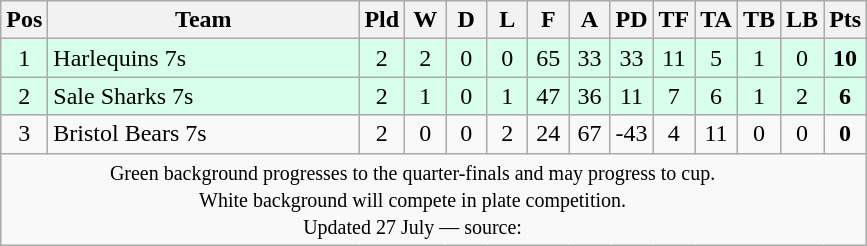<table class="wikitable" style="text-align: center;">
<tr>
<th width="20">Pos</th>
<th width="200">Team</th>
<th width="20">Pld</th>
<th width="20">W</th>
<th width="20">D</th>
<th width="20">L</th>
<th width="20">F</th>
<th width="20">A</th>
<th width="20">PD</th>
<th width="20">TF</th>
<th width="20">TA</th>
<th width="20">TB</th>
<th width="20">LB</th>
<th width="20">Pts</th>
</tr>
<tr bgcolor=#d8ffeb>
<td>1</td>
<td align=left>Harlequins 7s</td>
<td>2</td>
<td>2</td>
<td>0</td>
<td>0</td>
<td>65</td>
<td>33</td>
<td>33</td>
<td>11</td>
<td>5</td>
<td>1</td>
<td>0</td>
<td><strong>10</strong></td>
</tr>
<tr bgcolor=#d8ffeb>
<td>2</td>
<td align=left>Sale Sharks 7s</td>
<td>2</td>
<td>1</td>
<td>0</td>
<td>1</td>
<td>47</td>
<td>36</td>
<td>11</td>
<td>7</td>
<td>6</td>
<td>1</td>
<td>2</td>
<td><strong>6</strong></td>
</tr>
<tr>
<td>3</td>
<td align=left>Bristol Bears 7s</td>
<td>2</td>
<td>0</td>
<td>0</td>
<td>2</td>
<td>24</td>
<td>67</td>
<td>-43</td>
<td>4</td>
<td>11</td>
<td>0</td>
<td>0</td>
<td><strong>0</strong></td>
</tr>
<tr align=center>
<td colspan="13" style="border:0px"><small>Green background progresses to the quarter-finals and may progress to cup.<br>White background will compete in plate competition.<br>Updated 27 July — source: </small></td>
</tr>
</table>
